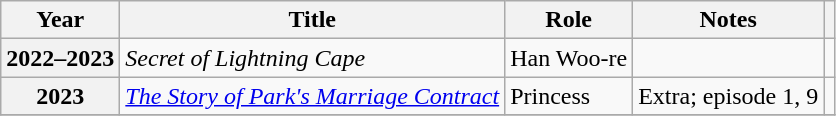<table class="wikitable plainrowheaders">
<tr>
<th scope="col">Year</th>
<th scope="col">Title</th>
<th scope="col">Role</th>
<th scope="col">Notes</th>
<th scope="col" class="unsortable"></th>
</tr>
<tr>
<th scope="row">2022–2023</th>
<td><em>Secret of Lightning Cape</em></td>
<td>Han Woo-re</td>
<td></td>
<td style="text-align:center;"></td>
</tr>
<tr>
<th scope="row">2023</th>
<td><em><a href='#'>The Story of Park's Marriage Contract</a></em></td>
<td>Princess</td>
<td>Extra; episode 1, 9</td>
<td style="text-align:center;"></td>
</tr>
<tr>
</tr>
</table>
